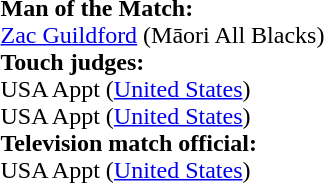<table width=100% style="font-size: 100%">
<tr>
<td><br><strong>Man of the Match:</strong>
<br><a href='#'>Zac Guildford</a> (Māori All Blacks)<br><strong>Touch judges:</strong>
<br>USA Appt (<a href='#'>United States</a>)
<br>USA Appt (<a href='#'>United States</a>)
<br><strong>Television match official:</strong>
<br>USA Appt (<a href='#'>United States</a>)</td>
</tr>
</table>
